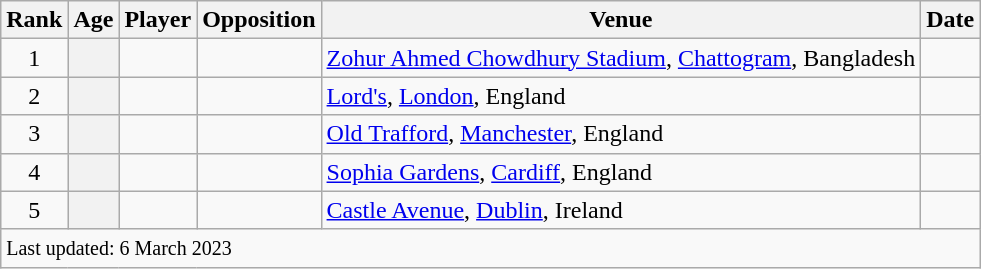<table class="wikitable plainrowheaders sortable">
<tr>
<th scope=col>Rank</th>
<th scope=col>Age</th>
<th scope=col>Player</th>
<th scope=col>Opposition</th>
<th scope=col>Venue</th>
<th scope=col>Date</th>
</tr>
<tr>
<td align=center>1</td>
<th scope=row></th>
<td></td>
<td></td>
<td><a href='#'>Zohur Ahmed Chowdhury Stadium</a>, <a href='#'>Chattogram</a>, Bangladesh</td>
<td></td>
</tr>
<tr>
<td align=center>2</td>
<th scope=row></th>
<td></td>
<td></td>
<td><a href='#'>Lord's</a>, <a href='#'>London</a>, England</td>
<td></td>
</tr>
<tr>
<td align=center>3</td>
<th scope=row></th>
<td></td>
<td></td>
<td><a href='#'>Old Trafford</a>, <a href='#'>Manchester</a>, England</td>
<td></td>
</tr>
<tr>
<td align=center>4</td>
<th scope=row></th>
<td></td>
<td></td>
<td><a href='#'>Sophia Gardens</a>, <a href='#'>Cardiff</a>, England</td>
<td></td>
</tr>
<tr>
<td align=center>5</td>
<th scope=row></th>
<td></td>
<td></td>
<td><a href='#'>Castle Avenue</a>, <a href='#'>Dublin</a>, Ireland</td>
<td></td>
</tr>
<tr class=sortbottom>
<td colspan=6><small>Last updated: 6 March 2023</small></td>
</tr>
</table>
